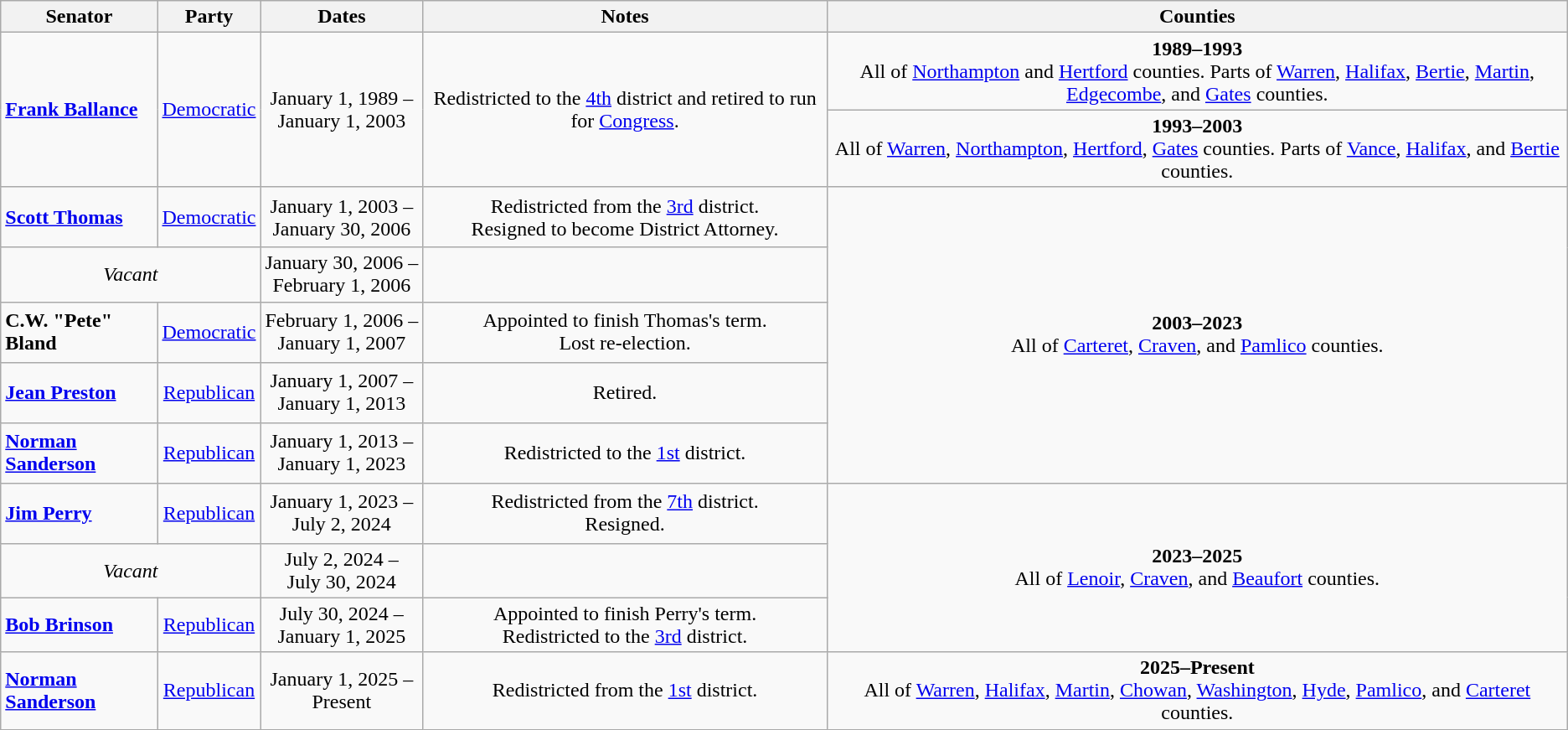<table class=wikitable style="text-align:center">
<tr>
<th>Senator</th>
<th>Party</th>
<th>Dates</th>
<th>Notes</th>
<th>Counties</th>
</tr>
<tr style="height:3em">
<td rowspan=2 align=left><strong><a href='#'>Frank Ballance</a></strong></td>
<td rowspan=2 ><a href='#'>Democratic</a></td>
<td rowspan=2 nowrap>January 1, 1989 – <br> January 1, 2003</td>
<td rowspan=2>Redistricted to the <a href='#'>4th</a> district and retired to run for <a href='#'>Congress</a>.</td>
<td><strong>1989–1993</strong><br> All of <a href='#'>Northampton</a> and <a href='#'>Hertford</a> counties. Parts of <a href='#'>Warren</a>, <a href='#'>Halifax</a>, <a href='#'>Bertie</a>, <a href='#'>Martin</a>, <a href='#'>Edgecombe</a>, and <a href='#'>Gates</a> counties.</td>
</tr>
<tr style="height:3em">
<td><strong>1993–2003</strong><br> All of <a href='#'>Warren</a>, <a href='#'>Northampton</a>, <a href='#'>Hertford</a>, <a href='#'>Gates</a> counties. Parts of <a href='#'>Vance</a>, <a href='#'>Halifax</a>, and <a href='#'>Bertie</a> counties.</td>
</tr>
<tr style="height:3em">
<td align=left><strong><a href='#'>Scott Thomas</a></strong></td>
<td><a href='#'>Democratic</a></td>
<td nowrap>January 1, 2003 – <br> January 30, 2006</td>
<td>Redistricted from the <a href='#'>3rd</a> district. <br> Resigned to become District Attorney.</td>
<td rowspan=5><strong>2003–2023</strong><br> All of <a href='#'>Carteret</a>, <a href='#'>Craven</a>, and <a href='#'>Pamlico</a> counties.</td>
</tr>
<tr>
<td colspan=2 align=center><em>Vacant</em></td>
<td nowrap>January 30, 2006 – <br> February 1, 2006</td>
<td></td>
</tr>
<tr style="height:3em">
<td align=left><strong>C.W. "Pete" Bland</strong></td>
<td><a href='#'>Democratic</a></td>
<td nowrap>February 1, 2006 – <br> January 1, 2007</td>
<td>Appointed to finish Thomas's term. <br> Lost re-election.</td>
</tr>
<tr style="height:3em">
<td align=left><strong><a href='#'>Jean Preston</a></strong></td>
<td><a href='#'>Republican</a></td>
<td nowrap>January 1, 2007 – <br> January 1, 2013</td>
<td>Retired.</td>
</tr>
<tr style="height:3em">
<td align=left><strong><a href='#'>Norman Sanderson</a></strong></td>
<td><a href='#'>Republican</a></td>
<td nowrap>January 1, 2013 – <br> January 1, 2023</td>
<td>Redistricted to the <a href='#'>1st</a> district.</td>
</tr>
<tr style="height:3em">
<td align=left><strong><a href='#'>Jim Perry</a></strong></td>
<td><a href='#'>Republican</a></td>
<td nowrap>January 1, 2023 – <br> July 2, 2024</td>
<td>Redistricted from the <a href='#'>7th</a> district. <br> Resigned.</td>
<td rowspan=3><strong>2023–2025</strong><br> All of <a href='#'>Lenoir</a>, <a href='#'>Craven</a>, and <a href='#'>Beaufort</a> counties.</td>
</tr>
<tr>
<td colspan=2 align=center><em>Vacant</em></td>
<td nowrap>July 2, 2024 – <br> July 30, 2024</td>
<td></td>
</tr>
<tr>
<td align=left><strong><a href='#'>Bob Brinson</a></strong></td>
<td><a href='#'>Republican</a></td>
<td nowrap>July 30, 2024 – <br> January 1, 2025</td>
<td>Appointed to finish Perry's term. <br> Redistricted to the <a href='#'>3rd</a> district.</td>
</tr>
<tr style="height:3em">
<td align=left><strong><a href='#'>Norman Sanderson</a></strong></td>
<td><a href='#'>Republican</a></td>
<td nowrap>January 1, 2025 – <br> Present</td>
<td>Redistricted from the <a href='#'>1st</a> district.</td>
<td><strong>2025–Present</strong><br> All of <a href='#'>Warren</a>, <a href='#'>Halifax</a>, <a href='#'>Martin</a>, <a href='#'>Chowan</a>, <a href='#'>Washington</a>, <a href='#'>Hyde</a>, <a href='#'>Pamlico</a>, and <a href='#'>Carteret</a> counties.</td>
</tr>
</table>
